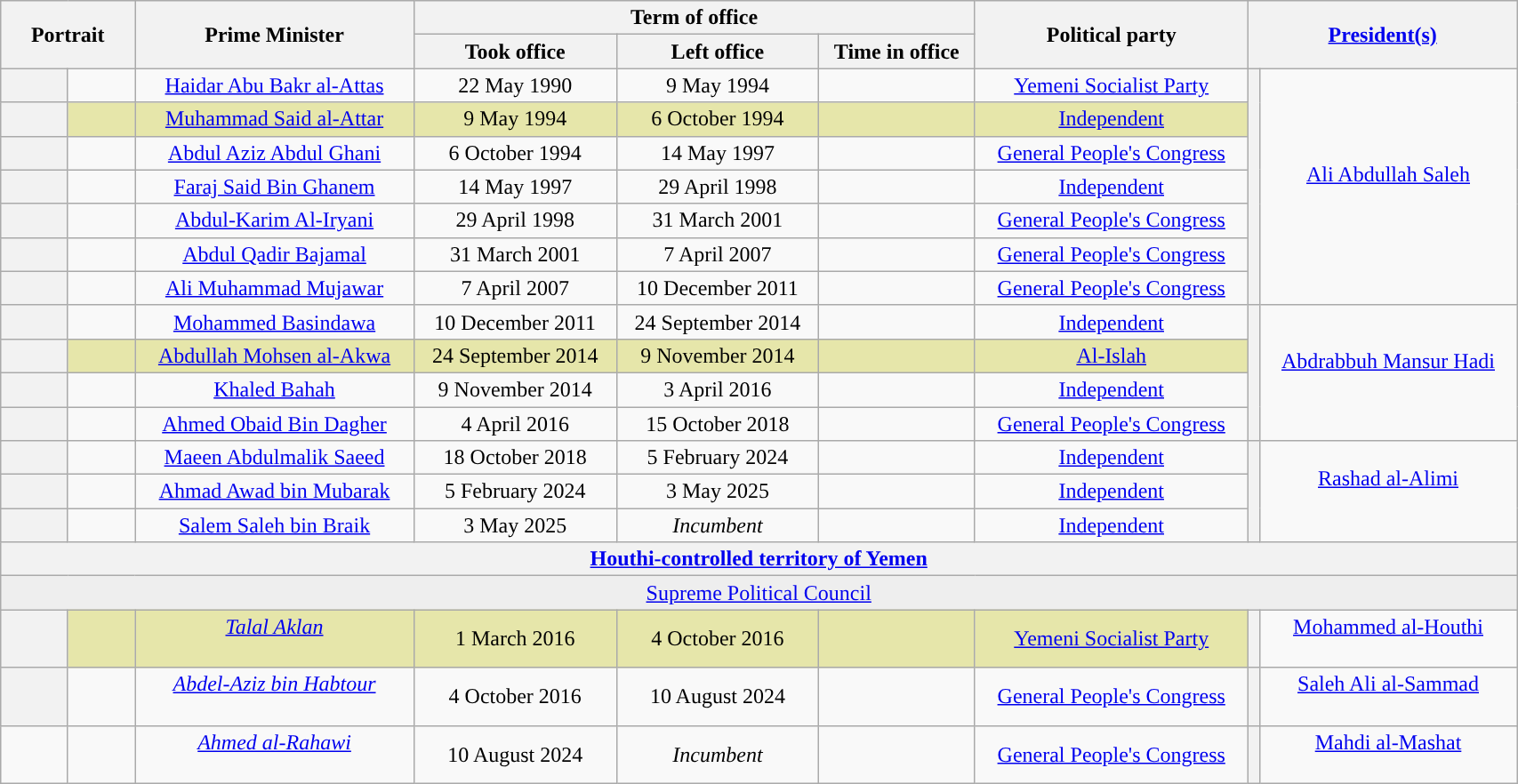<table class="wikitable" style="text-align:center; border:1px #aaf solid; width:90%;">
<tr>
<th rowspan="2" colspan="2" width="80px">Portrait</th>
<th rowspan="2">Prime Minister<br></th>
<th colspan="3">Term of office</th>
<th rowspan="2">Political party</th>
<th rowspan="2" colspan="2"><a href='#'>President(s)</a><br></th>
</tr>
<tr>
<th>Took office</th>
<th>Left office</th>
<th>Time in office</th>
</tr>
<tr>
<th style="background:"></th>
<td></td>
<td><a href='#'>Haidar Abu Bakr al-Attas</a><br></td>
<td>22 May 1990</td>
<td>9 May 1994<br></td>
<td></td>
<td><a href='#'>Yemeni Socialist Party</a></td>
<th rowspan=7 style="background:"></th>
<td rowspan=7><a href='#'>Ali Abdullah Saleh</a><br><br></td>
</tr>
<tr>
<th style="background:"></th>
<td style="background:#e6e6aa;"></td>
<td style="background:#e6e6aa;"><a href='#'>Muhammad Said al-Attar</a><br></td>
<td style="background:#e6e6aa;">9 May 1994</td>
<td style="background:#e6e6aa;">6 October 1994</td>
<td style="background:#e6e6aa;"></td>
<td style="background:#e6e6aa;"><a href='#'>Independent</a></td>
</tr>
<tr>
<th style="background:"></th>
<td></td>
<td><a href='#'>Abdul Aziz Abdul Ghani</a><br></td>
<td>6 October 1994</td>
<td>14 May 1997</td>
<td></td>
<td><a href='#'>General People's Congress</a></td>
</tr>
<tr>
<th style="background:"></th>
<td></td>
<td><a href='#'>Faraj Said Bin Ghanem</a><br></td>
<td>14 May 1997</td>
<td>29 April 1998</td>
<td></td>
<td><a href='#'>Independent</a></td>
</tr>
<tr>
<th style="background:"></th>
<td></td>
<td><a href='#'>Abdul-Karim Al-Iryani</a><br></td>
<td>29 April 1998</td>
<td>31 March 2001</td>
<td></td>
<td><a href='#'>General People's Congress</a></td>
</tr>
<tr>
<th style="background:"></th>
<td></td>
<td><a href='#'>Abdul Qadir Bajamal</a><br></td>
<td>31 March 2001</td>
<td>7 April 2007</td>
<td></td>
<td><a href='#'>General People's Congress</a></td>
</tr>
<tr>
<th style="background:"></th>
<td></td>
<td><a href='#'>Ali Muhammad Mujawar</a><br></td>
<td>7 April 2007</td>
<td>10 December 2011<br></td>
<td></td>
<td><a href='#'>General People's Congress</a></td>
</tr>
<tr>
<th style="background:"></th>
<td></td>
<td><a href='#'>Mohammed Basindawa</a><br></td>
<td>10 December 2011</td>
<td>24 September 2014<br></td>
<td></td>
<td><a href='#'>Independent</a></td>
<th rowspan=5 style="background:"></th>
<td rowspan=5><a href='#'>Abdrabbuh Mansur Hadi</a><br><br></td>
</tr>
<tr>
<th style="background:"></th>
<td style="background:#e6e6aa;"></td>
<td style="background:#e6e6aa;"><a href='#'>Abdullah Mohsen al-Akwa</a><br></td>
<td style="background:#e6e6aa;">24 September 2014</td>
<td style="background:#e6e6aa;">9 November 2014</td>
<td style="background:#e6e6aa;"></td>
<td style="background:#e6e6aa;"><a href='#'>Al-Islah</a></td>
</tr>
<tr>
<th style="background:"></th>
<td></td>
<td><a href='#'>Khaled Bahah</a><br></td>
<td>9 November 2014</td>
<td>3 April 2016</td>
<td></td>
<td><a href='#'>Independent</a></td>
</tr>
<tr>
<th style="background:"></th>
<td></td>
<td><a href='#'>Ahmed Obaid Bin Dagher</a><br></td>
<td>4 April 2016</td>
<td>15 October 2018</td>
<td></td>
<td><a href='#'>General People's Congress</a></td>
</tr>
<tr>
<th rowspan=2 style="background:"></th>
<td rowspan=2></td>
<td rowspan=2><a href='#'>Maeen Abdulmalik Saeed</a><br></td>
<td rowspan=2>18 October 2018</td>
<td rowspan=2>5 February 2024</td>
<td rowspan=2></td>
<td rowspan=2><a href='#'>Independent</a></td>
</tr>
<tr>
<th rowspan=3 style="background:"></th>
<td rowspan=3><a href='#'>Rashad al-Alimi</a><br><br></td>
</tr>
<tr>
<th style="background:"></th>
<td></td>
<td><a href='#'>Ahmad Awad bin Mubarak</a><br></td>
<td>5 February 2024</td>
<td>3 May 2025</td>
<td></td>
<td><a href='#'>Independent</a></td>
</tr>
<tr>
<th style="background:"></th>
<td></td>
<td><a href='#'>Salem Saleh bin Braik</a><br></td>
<td>3 May 2025</td>
<td><em>Incumbent</em></td>
<td></td>
<td><a href='#'>Independent</a></td>
</tr>
<tr>
<th colspan="9"><a href='#'>Houthi-controlled territory of Yemen</a></th>
</tr>
<tr>
<td bgcolor=#EEEEEE colspan="9"><a href='#'>Supreme Political Council</a></td>
</tr>
<tr>
<th style="background:"></th>
<td style="background:#e6e6aa;"></td>
<td style="background:#e6e6aa;"><em><a href='#'>Talal Aklan</a></em><br><br></td>
<td style="background:#e6e6aa;">1 March 2016</td>
<td style="background:#e6e6aa;">4 October 2016</td>
<td style="background:#e6e6aa;"></td>
<td style="background:#e6e6aa;"><a href='#'>Yemeni Socialist Party</a></td>
<th style="background:"></th>
<td><a href='#'>Mohammed al-Houthi</a><br><br></td>
</tr>
<tr>
<th rowspan=2 style="background:"></th>
<td rowspan=2></td>
<td rowspan=2><em><a href='#'>Abdel-Aziz bin Habtour</a></em><br><br></td>
<td rowspan=2>4 October 2016</td>
<td rowspan=2>10 August 2024</td>
<td rowspan=2></td>
<td rowspan=2><a href='#'>General People's Congress</a><br></td>
<th style="background:"></th>
<td><a href='#'>Saleh Ali al-Sammad</a><br><br></td>
</tr>
<tr>
<th rowspan=2 style="background:"></th>
<td rowspan=2><a href='#'>Mahdi al-Mashat</a><br><br></td>
</tr>
<tr>
<td style="background:"></td>
<td></td>
<td><em><a href='#'>Ahmed al-Rahawi</a></em><br><br></td>
<td>10 August 2024</td>
<td><em>Incumbent</em></td>
<td></td>
<td><a href='#'>General People's Congress</a><br></td>
</tr>
</table>
